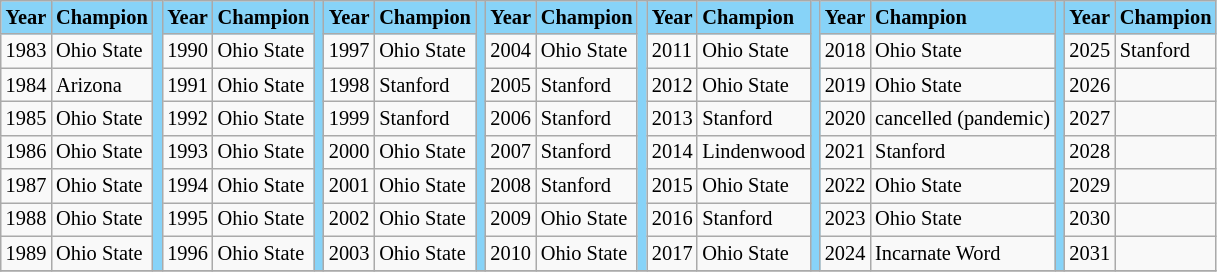<table class="wikitable" style="font-size:85%;">
<tr ! style="background-color: #87D3F8;">
<td><strong>Year</strong></td>
<td><strong>Champion</strong></td>
<td rowspan=8></td>
<td><strong>Year</strong></td>
<td><strong>Champion</strong></td>
<td rowspan=8></td>
<td><strong>Year</strong></td>
<td><strong>Champion</strong></td>
<td rowspan=8></td>
<td><strong>Year</strong></td>
<td><strong>Champion</strong></td>
<td rowspan=8></td>
<td><strong>Year</strong></td>
<td><strong>Champion</strong></td>
<td rowspan=8></td>
<td><strong>Year</strong></td>
<td><strong>Champion</strong></td>
<td rowspan=8></td>
<td><strong>Year</strong></td>
<td><strong>Champion</strong></td>
</tr>
<tr --->
<td>1983</td>
<td>Ohio State</td>
<td>1990</td>
<td>Ohio State</td>
<td>1997</td>
<td>Ohio State</td>
<td>2004</td>
<td>Ohio State</td>
<td>2011</td>
<td>Ohio State</td>
<td>2018</td>
<td>Ohio State</td>
<td>2025</td>
<td>Stanford</td>
</tr>
<tr --->
<td>1984</td>
<td>Arizona</td>
<td>1991</td>
<td>Ohio State</td>
<td>1998</td>
<td>Stanford</td>
<td>2005</td>
<td>Stanford</td>
<td>2012</td>
<td>Ohio State</td>
<td>2019</td>
<td>Ohio State</td>
<td>2026</td>
<td></td>
</tr>
<tr --->
<td>1985</td>
<td>Ohio State</td>
<td>1992</td>
<td>Ohio State</td>
<td>1999</td>
<td>Stanford</td>
<td>2006</td>
<td>Stanford</td>
<td>2013</td>
<td>Stanford</td>
<td>2020</td>
<td>cancelled (pandemic)</td>
<td>2027</td>
<td></td>
</tr>
<tr --->
<td>1986</td>
<td>Ohio State</td>
<td>1993</td>
<td>Ohio State</td>
<td>2000</td>
<td>Ohio State</td>
<td>2007</td>
<td>Stanford</td>
<td>2014</td>
<td>Lindenwood</td>
<td>2021</td>
<td>Stanford</td>
<td>2028</td>
<td></td>
</tr>
<tr --->
<td>1987</td>
<td>Ohio State</td>
<td>1994</td>
<td>Ohio State</td>
<td>2001</td>
<td>Ohio State</td>
<td>2008</td>
<td>Stanford</td>
<td>2015</td>
<td>Ohio State</td>
<td>2022</td>
<td>Ohio State</td>
<td>2029</td>
<td></td>
</tr>
<tr --->
<td>1988</td>
<td>Ohio State</td>
<td>1995</td>
<td>Ohio State</td>
<td>2002</td>
<td>Ohio State</td>
<td>2009</td>
<td>Ohio State</td>
<td>2016</td>
<td>Stanford</td>
<td>2023</td>
<td>Ohio State</td>
<td>2030</td>
<td></td>
</tr>
<tr --->
<td>1989</td>
<td>Ohio State</td>
<td>1996</td>
<td>Ohio State</td>
<td>2003</td>
<td>Ohio State</td>
<td>2010</td>
<td>Ohio State</td>
<td>2017</td>
<td>Ohio State</td>
<td>2024</td>
<td>Incarnate Word</td>
<td>2031</td>
<td></td>
</tr>
<tr --->
</tr>
</table>
